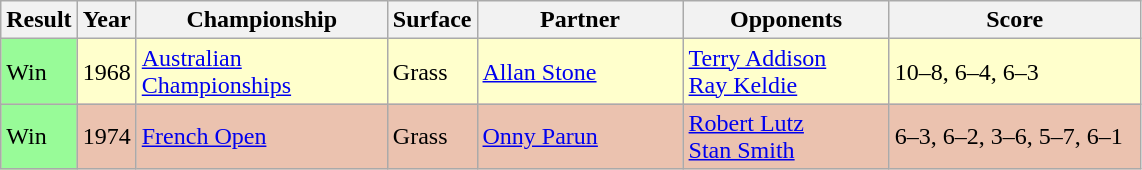<table class="sortable wikitable">
<tr>
<th style="width:40px">Result</th>
<th style="width:30px">Year</th>
<th style="width:160px">Championship</th>
<th style="width:50px">Surface</th>
<th style="width:130px">Partner</th>
<th style="width:130px">Opponents</th>
<th style="width:160px" class="unsortable">Score</th>
</tr>
<tr style="background:#ffc;">
<td style="background:#98fb98;">Win</td>
<td>1968</td>
<td><a href='#'>Australian Championships</a></td>
<td>Grass</td>
<td>  <a href='#'>Allan Stone</a></td>
<td> <a href='#'>Terry Addison</a> <br>  <a href='#'>Ray Keldie</a></td>
<td>10–8, 6–4, 6–3</td>
</tr>
<tr style="background:#ebc2af;">
<td style="background:#98fb98;">Win</td>
<td>1974</td>
<td><a href='#'>French Open</a></td>
<td>Grass</td>
<td>  <a href='#'>Onny Parun</a></td>
<td> <a href='#'>Robert Lutz</a> <br>  <a href='#'>Stan Smith</a></td>
<td>6–3, 6–2, 3–6, 5–7, 6–1</td>
</tr>
</table>
